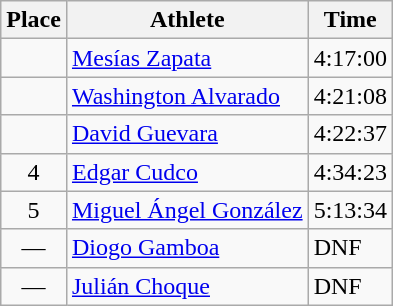<table class=wikitable>
<tr>
<th>Place</th>
<th>Athlete</th>
<th>Time</th>
</tr>
<tr>
<td align=center></td>
<td><a href='#'>Mesías Zapata</a> </td>
<td>4:17:00</td>
</tr>
<tr>
<td align=center></td>
<td><a href='#'>Washington Alvarado</a> </td>
<td>4:21:08</td>
</tr>
<tr>
<td align=center></td>
<td><a href='#'>David Guevara</a> </td>
<td>4:22:37</td>
</tr>
<tr>
<td align=center>4</td>
<td><a href='#'>Edgar Cudco</a> </td>
<td>4:34:23</td>
</tr>
<tr>
<td align=center>5</td>
<td><a href='#'>Miguel Ángel González</a> </td>
<td>5:13:34</td>
</tr>
<tr>
<td align=center>—</td>
<td><a href='#'>Diogo Gamboa</a> </td>
<td>DNF</td>
</tr>
<tr>
<td align=center>—</td>
<td><a href='#'>Julián Choque</a> </td>
<td>DNF</td>
</tr>
</table>
